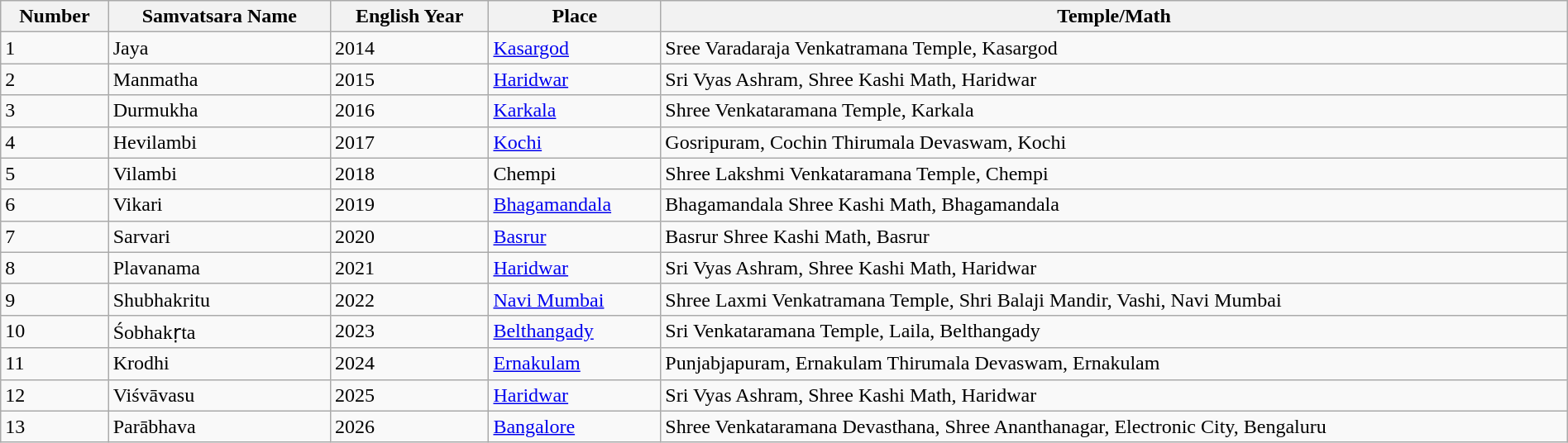<table class="wikitable sortable"  width="100%">
<tr>
<th>Number</th>
<th>Samvatsara Name</th>
<th>English Year</th>
<th>Place</th>
<th>Temple/Math</th>
</tr>
<tr>
<td>1</td>
<td>Jaya</td>
<td>2014</td>
<td><a href='#'>Kasargod</a></td>
<td>Sree Varadaraja Venkatramana Temple, Kasargod</td>
</tr>
<tr>
<td>2</td>
<td>Manmatha</td>
<td>2015</td>
<td><a href='#'>Haridwar</a></td>
<td>Sri Vyas Ashram, Shree Kashi Math, Haridwar</td>
</tr>
<tr>
<td>3</td>
<td>Durmukha</td>
<td>2016</td>
<td><a href='#'>Karkala</a></td>
<td>Shree Venkataramana Temple, Karkala</td>
</tr>
<tr>
<td>4</td>
<td>Hevilambi</td>
<td>2017</td>
<td><a href='#'>Kochi</a></td>
<td>Gosripuram, Cochin Thirumala Devaswam, Kochi</td>
</tr>
<tr>
<td>5</td>
<td>Vilambi</td>
<td>2018</td>
<td>Chempi</td>
<td>Shree Lakshmi Venkataramana Temple, Chempi</td>
</tr>
<tr>
<td>6</td>
<td>Vikari</td>
<td>2019</td>
<td><a href='#'>Bhagamandala</a></td>
<td>Bhagamandala Shree Kashi Math, Bhagamandala</td>
</tr>
<tr>
<td>7</td>
<td>Sarvari</td>
<td>2020</td>
<td><a href='#'>Basrur</a></td>
<td>Basrur Shree Kashi Math, Basrur</td>
</tr>
<tr>
<td>8</td>
<td>Plavanama</td>
<td>2021</td>
<td><a href='#'>Haridwar</a></td>
<td>Sri Vyas Ashram, Shree Kashi Math, Haridwar</td>
</tr>
<tr>
<td>9</td>
<td>Shubhakritu</td>
<td>2022</td>
<td><a href='#'>Navi Mumbai</a></td>
<td>Shree Laxmi Venkatramana Temple, Shri Balaji Mandir, Vashi, Navi Mumbai</td>
</tr>
<tr>
<td>10</td>
<td>Śobhakṛta</td>
<td>2023</td>
<td><a href='#'>Belthangady</a></td>
<td>Sri Venkataramana Temple, Laila, Belthangady</td>
</tr>
<tr>
<td>11</td>
<td>Krodhi</td>
<td>2024</td>
<td><a href='#'>Ernakulam</a></td>
<td>Punjabjapuram, Ernakulam Thirumala Devaswam, Ernakulam</td>
</tr>
<tr>
<td>12</td>
<td>Viśvāvasu</td>
<td>2025</td>
<td><a href='#'>Haridwar</a></td>
<td>Sri Vyas Ashram, Shree Kashi Math, Haridwar</td>
</tr>
<tr>
<td>13</td>
<td>Parābhava</td>
<td>2026</td>
<td><a href='#'>Bangalore</a></td>
<td>Shree Venkataramana Devasthana, Shree Ananthanagar, Electronic City, Bengaluru</td>
</tr>
</table>
